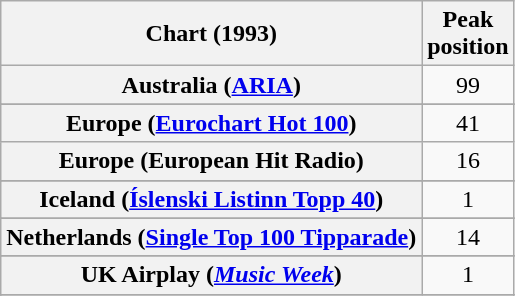<table class="wikitable sortable plainrowheaders" style="text-align:center">
<tr>
<th>Chart (1993)</th>
<th>Peak<br>position</th>
</tr>
<tr>
<th scope="row">Australia (<a href='#'>ARIA</a>)</th>
<td>99</td>
</tr>
<tr>
</tr>
<tr>
</tr>
<tr>
<th scope="row">Europe (<a href='#'>Eurochart Hot 100</a>)</th>
<td>41</td>
</tr>
<tr>
<th scope="row">Europe (European Hit Radio)</th>
<td>16</td>
</tr>
<tr>
</tr>
<tr>
<th scope="row">Iceland (<a href='#'>Íslenski Listinn Topp 40</a>)</th>
<td>1</td>
</tr>
<tr>
</tr>
<tr>
<th scope="row">Netherlands (<a href='#'>Single Top 100 Tipparade</a>)</th>
<td>14</td>
</tr>
<tr>
</tr>
<tr>
</tr>
<tr>
<th scope="row">UK Airplay (<em><a href='#'>Music Week</a></em>)</th>
<td>1</td>
</tr>
<tr>
</tr>
<tr>
</tr>
</table>
